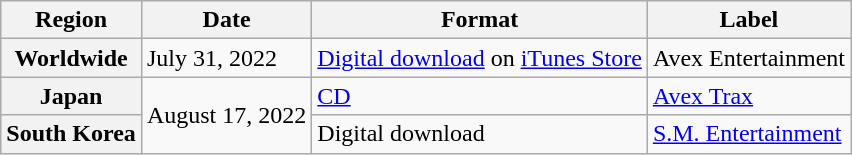<table class="wikitable plainrowheaders">
<tr>
<th scope="col">Region</th>
<th scope="col">Date</th>
<th scope="col">Format</th>
<th scope="col">Label</th>
</tr>
<tr>
<th scope="row">Worldwide</th>
<td>July 31, 2022</td>
<td><a href='#'>Digital download</a> on <a href='#'>iTunes Store</a></td>
<td>Avex Entertainment</td>
</tr>
<tr>
<th scope="row">Japan</th>
<td rowspan="2">August 17, 2022</td>
<td><a href='#'>CD</a></td>
<td><a href='#'>Avex Trax</a></td>
</tr>
<tr>
<th scope="row">South Korea</th>
<td>Digital download</td>
<td><a href='#'>S.M. Entertainment</a></td>
</tr>
</table>
